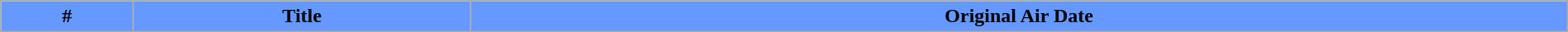<table class="wikitable plainrowheaders" style="width:100%;">
<tr>
<th style="background-color: #6699FF">#</th>
<th style="background-color: #6699FF">Title</th>
<th style="background-color: #6699FF">Original Air Date<br>













</th>
</tr>
</table>
